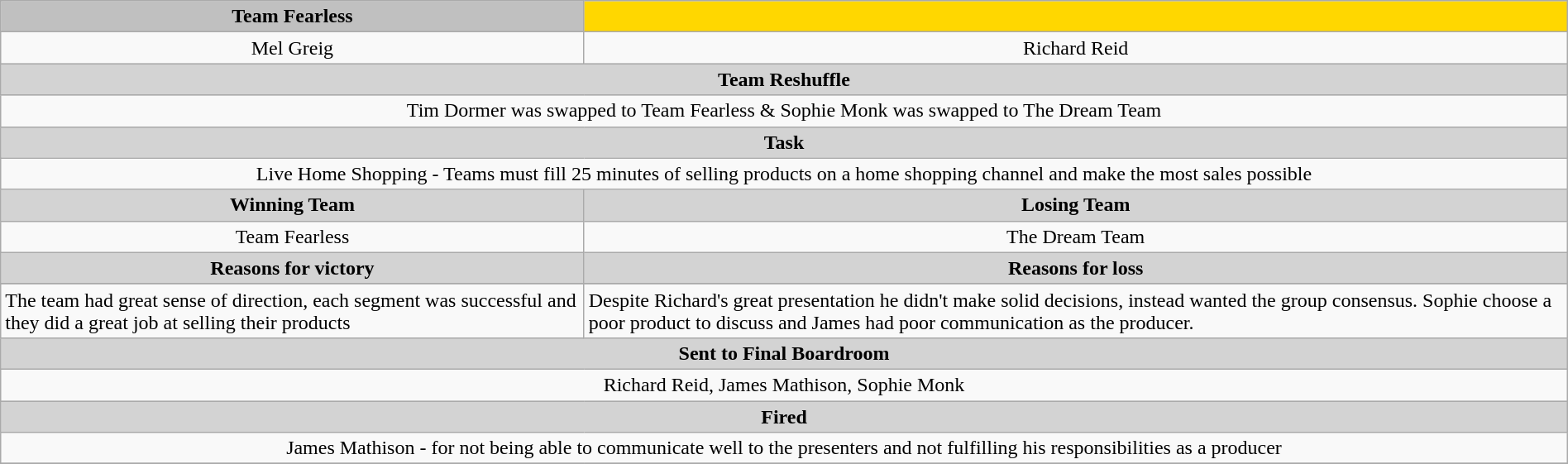<table class="wikitable" style="text-align: center; width:100%">
<tr>
<th style="text-align:center; background:silver;">Team Fearless </th>
<th style="text-align:center; background:gold;"></th>
</tr>
<tr>
<td>Mel Greig</td>
<td>Richard Reid</td>
</tr>
<tr>
<th colspan="2" style="text-align:center; background:lightgrey;">Team Reshuffle</th>
</tr>
<tr>
<td colspan="2">Tim Dormer was swapped to Team Fearless & Sophie Monk was swapped to The Dream Team</td>
</tr>
<tr>
<th colspan="2" style="text-align:center; background:lightgrey;">Task</th>
</tr>
<tr>
<td colspan="2">Live Home Shopping - Teams must fill 25 minutes of selling products on a home shopping channel and make the most sales possible</td>
</tr>
<tr>
<th style="text-align:center; background:lightgrey;">Winning Team</th>
<th style="text-align:center; background:lightgrey;">Losing Team</th>
</tr>
<tr>
<td>Team Fearless</td>
<td>The Dream Team</td>
</tr>
<tr>
<th style="text-align:center; background:lightgrey;">Reasons for victory</th>
<th style="text-align:center; background:lightgrey;">Reasons for loss</th>
</tr>
<tr style="text-align: left; ">
</tr>
<tr>
<td style="text-align:left; background:;">The team had great sense of direction, each segment was successful and they did a great job at selling their products</td>
<td style="text-align:left; background:;">Despite Richard's great presentation he didn't make solid decisions, instead wanted the group consensus. Sophie choose a poor product to discuss and James had poor communication as the producer.</td>
</tr>
<tr>
<th colspan="2" style="text-align:center; background:lightgrey;">Sent to Final Boardroom</th>
</tr>
<tr>
<td colspan="2">Richard Reid, James Mathison, Sophie Monk</td>
</tr>
<tr>
<th colspan="2" style="text-align:center; background:lightgrey;">Fired</th>
</tr>
<tr>
<td colspan="2">James Mathison - for not being able to communicate well to the presenters and not fulfilling his responsibilities as a producer</td>
</tr>
<tr>
</tr>
</table>
